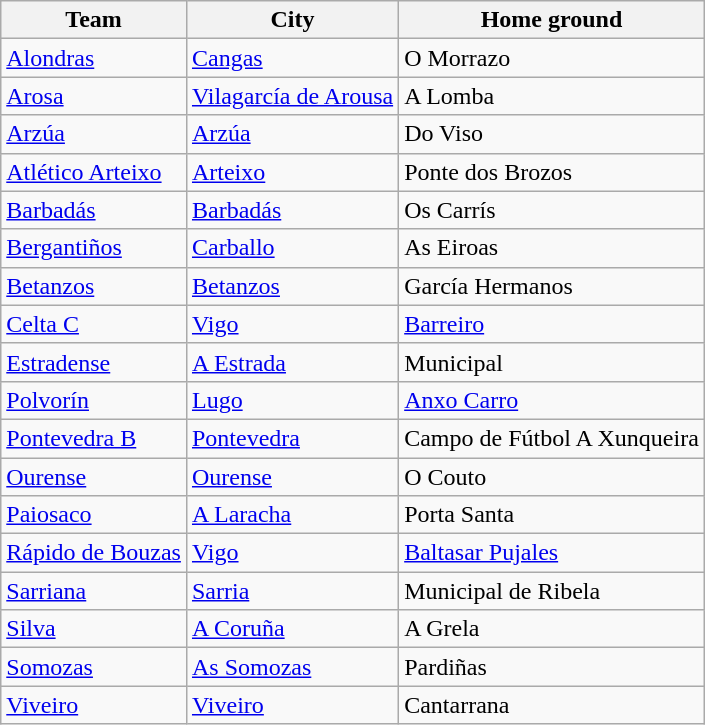<table class="wikitable sortable">
<tr>
<th>Team</th>
<th>City</th>
<th>Home ground</th>
</tr>
<tr>
<td><a href='#'>Alondras</a></td>
<td><a href='#'>Cangas</a></td>
<td>O Morrazo</td>
</tr>
<tr>
<td><a href='#'>Arosa</a></td>
<td><a href='#'>Vilagarcía de Arousa</a></td>
<td>A Lomba</td>
</tr>
<tr>
<td><a href='#'>Arzúa</a></td>
<td><a href='#'>Arzúa</a></td>
<td>Do Viso</td>
</tr>
<tr>
<td><a href='#'>Atlético Arteixo</a></td>
<td><a href='#'>Arteixo</a></td>
<td>Ponte dos Brozos</td>
</tr>
<tr>
<td><a href='#'>Barbadás</a></td>
<td><a href='#'>Barbadás</a></td>
<td>Os Carrís</td>
</tr>
<tr>
<td><a href='#'>Bergantiños</a></td>
<td><a href='#'>Carballo</a></td>
<td>As Eiroas</td>
</tr>
<tr>
<td><a href='#'>Betanzos</a></td>
<td><a href='#'>Betanzos</a></td>
<td>García Hermanos</td>
</tr>
<tr>
<td><a href='#'>Celta C</a></td>
<td><a href='#'>Vigo</a></td>
<td><a href='#'>Barreiro</a></td>
</tr>
<tr>
<td><a href='#'>Estradense</a></td>
<td><a href='#'>A Estrada</a></td>
<td>Municipal</td>
</tr>
<tr>
<td><a href='#'>Polvorín</a></td>
<td><a href='#'>Lugo</a></td>
<td><a href='#'>Anxo Carro</a></td>
</tr>
<tr>
<td><a href='#'>Pontevedra B</a></td>
<td><a href='#'>Pontevedra</a></td>
<td>Campo de Fútbol A Xunqueira</td>
</tr>
<tr>
<td><a href='#'>Ourense</a></td>
<td><a href='#'>Ourense</a></td>
<td>O Couto</td>
</tr>
<tr>
<td><a href='#'>Paiosaco</a></td>
<td><a href='#'>A Laracha</a></td>
<td>Porta Santa</td>
</tr>
<tr>
<td><a href='#'>Rápido de Bouzas</a></td>
<td><a href='#'>Vigo</a></td>
<td><a href='#'>Baltasar Pujales</a></td>
</tr>
<tr>
<td><a href='#'>Sarriana</a></td>
<td><a href='#'>Sarria</a></td>
<td>Municipal de Ribela</td>
</tr>
<tr>
<td><a href='#'>Silva</a></td>
<td><a href='#'>A Coruña</a></td>
<td>A Grela</td>
</tr>
<tr>
<td><a href='#'>Somozas</a></td>
<td><a href='#'>As Somozas</a></td>
<td>Pardiñas</td>
</tr>
<tr>
<td><a href='#'>Viveiro</a></td>
<td><a href='#'>Viveiro</a></td>
<td>Cantarrana</td>
</tr>
</table>
